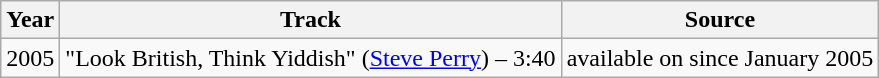<table class="wikitable">
<tr>
<th><strong>Year</strong></th>
<th><strong>Track</strong></th>
<th><strong>Source</strong></th>
</tr>
<tr>
<td>2005</td>
<td>"Look British, Think Yiddish" (<a href='#'>Steve Perry</a>) – 3:40</td>
<td>available on  since January 2005</td>
</tr>
</table>
